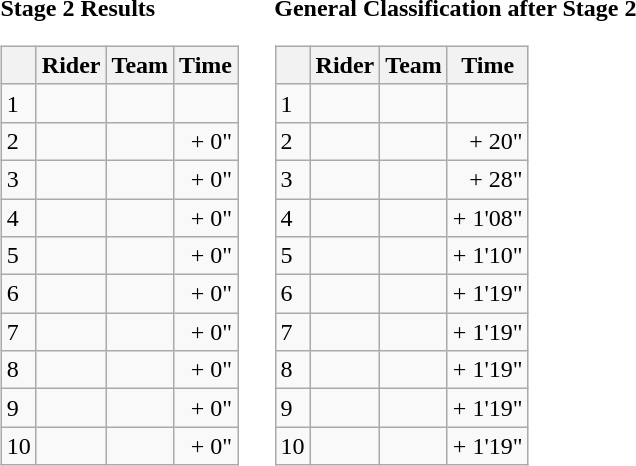<table>
<tr>
<td><strong>Stage 2 Results</strong><br><table class="wikitable">
<tr>
<th></th>
<th>Rider</th>
<th>Team</th>
<th>Time</th>
</tr>
<tr>
<td>1</td>
<td></td>
<td></td>
<td align="right"></td>
</tr>
<tr>
<td>2</td>
<td></td>
<td></td>
<td align="right">+ 0"</td>
</tr>
<tr>
<td>3</td>
<td></td>
<td></td>
<td align="right">+ 0"</td>
</tr>
<tr>
<td>4</td>
<td></td>
<td></td>
<td align="right">+ 0"</td>
</tr>
<tr>
<td>5</td>
<td></td>
<td></td>
<td align="right">+ 0"</td>
</tr>
<tr>
<td>6</td>
<td></td>
<td></td>
<td align="right">+ 0"</td>
</tr>
<tr>
<td>7</td>
<td></td>
<td></td>
<td align="right">+ 0"</td>
</tr>
<tr>
<td>8</td>
<td></td>
<td></td>
<td align="right">+ 0"</td>
</tr>
<tr>
<td>9</td>
<td></td>
<td></td>
<td align="right">+ 0"</td>
</tr>
<tr>
<td>10</td>
<td></td>
<td></td>
<td align="right">+ 0"</td>
</tr>
</table>
</td>
<td></td>
<td><strong>General Classification after Stage 2</strong><br><table class="wikitable">
<tr>
<th></th>
<th>Rider</th>
<th>Team</th>
<th>Time</th>
</tr>
<tr>
<td>1</td>
<td> </td>
<td></td>
<td align="right"></td>
</tr>
<tr>
<td>2</td>
<td></td>
<td></td>
<td align="right">+ 20"</td>
</tr>
<tr>
<td>3</td>
<td></td>
<td></td>
<td align="right">+ 28"</td>
</tr>
<tr>
<td>4</td>
<td></td>
<td></td>
<td align="right">+ 1'08"</td>
</tr>
<tr>
<td>5</td>
<td></td>
<td></td>
<td align="right">+ 1'10"</td>
</tr>
<tr>
<td>6</td>
<td></td>
<td></td>
<td align="right">+ 1'19"</td>
</tr>
<tr>
<td>7</td>
<td></td>
<td></td>
<td align="right">+ 1'19"</td>
</tr>
<tr>
<td>8</td>
<td></td>
<td></td>
<td align="right">+ 1'19"</td>
</tr>
<tr>
<td>9</td>
<td></td>
<td></td>
<td align="right">+ 1'19"</td>
</tr>
<tr>
<td>10</td>
<td></td>
<td></td>
<td align="right">+ 1'19"</td>
</tr>
</table>
</td>
</tr>
</table>
